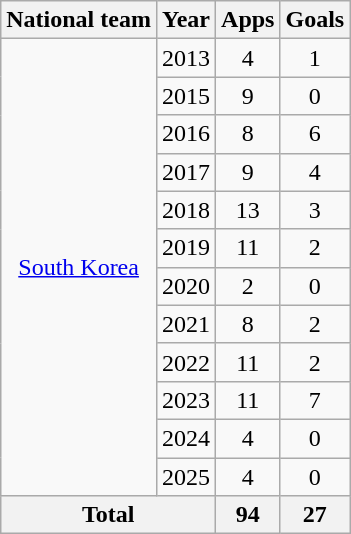<table class="wikitable" style="text-align:center">
<tr>
<th>National team</th>
<th>Year</th>
<th>Apps</th>
<th>Goals</th>
</tr>
<tr>
<td rowspan="12"><a href='#'>South Korea</a></td>
<td>2013</td>
<td>4</td>
<td>1</td>
</tr>
<tr>
<td>2015</td>
<td>9</td>
<td>0</td>
</tr>
<tr>
<td>2016</td>
<td>8</td>
<td>6</td>
</tr>
<tr>
<td>2017</td>
<td>9</td>
<td>4</td>
</tr>
<tr>
<td>2018</td>
<td>13</td>
<td>3</td>
</tr>
<tr>
<td>2019</td>
<td>11</td>
<td>2</td>
</tr>
<tr>
<td>2020</td>
<td>2</td>
<td>0</td>
</tr>
<tr>
<td>2021</td>
<td>8</td>
<td>2</td>
</tr>
<tr>
<td>2022</td>
<td>11</td>
<td>2</td>
</tr>
<tr>
<td>2023</td>
<td>11</td>
<td>7</td>
</tr>
<tr>
<td>2024</td>
<td>4</td>
<td>0</td>
</tr>
<tr>
<td>2025</td>
<td>4</td>
<td>0</td>
</tr>
<tr>
<th colspan="2">Total</th>
<th>94</th>
<th>27</th>
</tr>
</table>
